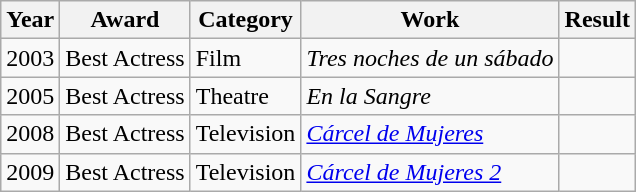<table class="wikitable">
<tr>
<th>Year</th>
<th>Award</th>
<th>Category</th>
<th>Work</th>
<th>Result</th>
</tr>
<tr>
<td>2003</td>
<td>Best Actress</td>
<td>Film</td>
<td><em>Tres noches de un sábado</em></td>
<td></td>
</tr>
<tr>
<td>2005</td>
<td>Best Actress</td>
<td>Theatre</td>
<td><em>En la Sangre</em></td>
<td></td>
</tr>
<tr>
<td>2008</td>
<td>Best Actress</td>
<td>Television</td>
<td><em><a href='#'>Cárcel de Mujeres</a></em></td>
<td></td>
</tr>
<tr>
<td>2009</td>
<td>Best Actress</td>
<td>Television</td>
<td><em><a href='#'>Cárcel de Mujeres 2</a></em></td>
<td></td>
</tr>
</table>
